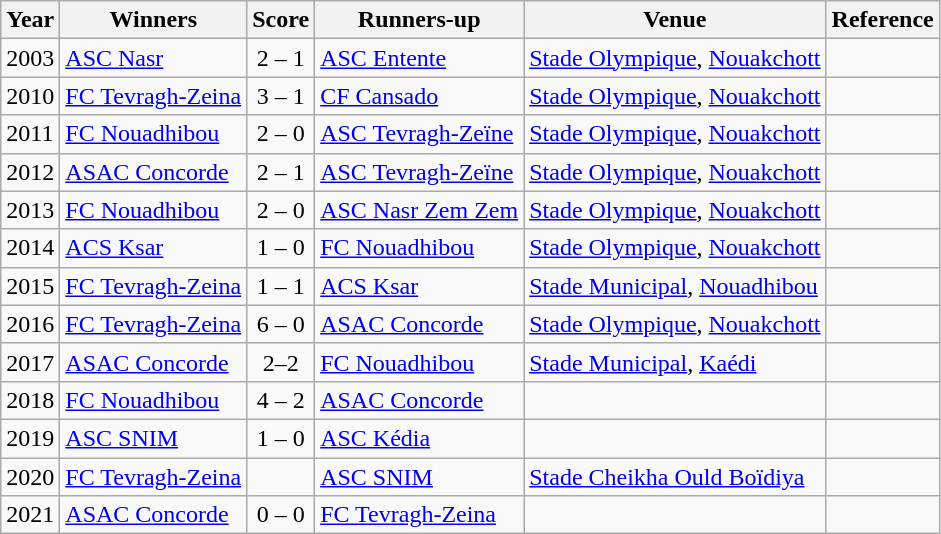<table class="wikitable">
<tr>
<th>Year</th>
<th>Winners</th>
<th>Score</th>
<th>Runners-up</th>
<th>Venue</th>
<th>Reference</th>
</tr>
<tr>
<td>2003</td>
<td><a href='#'>ASC Nasr</a></td>
<td align=center>2 – 1</td>
<td><a href='#'>ASC Entente</a></td>
<td><a href='#'>Stade Olympique</a>, <a href='#'>Nouakchott</a></td>
<td></td>
</tr>
<tr>
<td>2010</td>
<td><a href='#'>FC Tevragh-Zeina</a></td>
<td align=center>3 – 1</td>
<td><a href='#'>CF Cansado</a></td>
<td><a href='#'>Stade Olympique</a>, <a href='#'>Nouakchott</a></td>
<td></td>
</tr>
<tr>
<td>2011</td>
<td><a href='#'>FC Nouadhibou</a></td>
<td align=center>2 – 0</td>
<td><a href='#'>ASC Tevragh-Zeïne</a></td>
<td><a href='#'>Stade Olympique</a>, <a href='#'>Nouakchott</a></td>
<td></td>
</tr>
<tr>
<td>2012</td>
<td><a href='#'>ASAC Concorde</a></td>
<td align=center>2 – 1</td>
<td><a href='#'>ASC Tevragh-Zeïne</a></td>
<td><a href='#'>Stade Olympique</a>, <a href='#'>Nouakchott</a></td>
<td></td>
</tr>
<tr>
<td>2013</td>
<td><a href='#'>FC Nouadhibou</a></td>
<td align=center>2 – 0</td>
<td><a href='#'>ASC Nasr Zem Zem</a></td>
<td><a href='#'>Stade Olympique</a>, <a href='#'>Nouakchott</a></td>
<td></td>
</tr>
<tr>
<td>2014</td>
<td><a href='#'>ACS Ksar</a></td>
<td align=center>1 – 0</td>
<td><a href='#'>FC Nouadhibou</a></td>
<td><a href='#'>Stade Olympique</a>, <a href='#'>Nouakchott</a></td>
<td></td>
</tr>
<tr>
<td>2015</td>
<td><a href='#'>FC Tevragh-Zeina</a></td>
<td align=center>1 – 1<br></td>
<td><a href='#'>ACS Ksar</a></td>
<td><a href='#'>Stade Municipal</a>, <a href='#'>Nouadhibou</a></td>
<td></td>
</tr>
<tr>
<td>2016</td>
<td><a href='#'>FC Tevragh-Zeina</a></td>
<td align=center>6 – 0</td>
<td><a href='#'>ASAC Concorde</a></td>
<td><a href='#'>Stade Olympique</a>, <a href='#'>Nouakchott</a></td>
<td></td>
</tr>
<tr>
<td>2017</td>
<td><a href='#'>ASAC Concorde</a></td>
<td align=center>2–2<br></td>
<td><a href='#'>FC Nouadhibou</a></td>
<td><a href='#'>Stade Municipal</a>, <a href='#'>Kaédi</a></td>
<td></td>
</tr>
<tr>
<td>2018</td>
<td><a href='#'>FC Nouadhibou</a></td>
<td align=center>4 – 2</td>
<td><a href='#'>ASAC Concorde</a></td>
<td></td>
<td></td>
</tr>
<tr>
<td>2019</td>
<td><a href='#'>ASC SNIM</a></td>
<td align=center>1 – 0</td>
<td><a href='#'>ASC Kédia</a></td>
<td></td>
<td></td>
</tr>
<tr>
<td>2020</td>
<td><a href='#'>FC Tevragh-Zeina</a></td>
<td align=center></td>
<td><a href='#'>ASC SNIM</a></td>
<td><a href='#'>Stade Cheikha Ould Boïdiya</a></td>
<td></td>
</tr>
<tr>
<td>2021</td>
<td><a href='#'>ASAC Concorde</a></td>
<td align=center>0 – 0<br></td>
<td><a href='#'>FC Tevragh-Zeina</a></td>
<td></td>
<td></td>
</tr>
</table>
